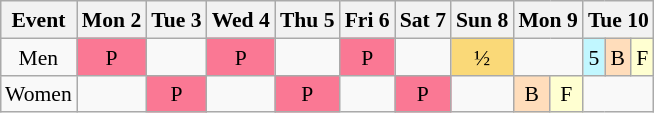<table class="wikitable" style="margin:0.5em auto; font-size:90%; line-height:1.25em; text-align:center">
<tr>
<th>Event</th>
<th>Mon 2</th>
<th>Tue 3</th>
<th>Wed 4</th>
<th>Thu 5</th>
<th>Fri 6</th>
<th>Sat 7</th>
<th>Sun 8</th>
<th colspan=2>Mon 9</th>
<th colspan=3>Tue 10</th>
</tr>
<tr>
<td>Men</td>
<td bgcolor="#fa7894">P</td>
<td></td>
<td bgcolor="#fa7894">P</td>
<td></td>
<td bgcolor="#fa7894">P</td>
<td></td>
<td bgcolor="#fad978">½</td>
<td colspan=2></td>
<td bgcolor="#c1f7ff">5</td>
<td bgcolor="#fdb">B</td>
<td bgcolor="#ffffd1">F</td>
</tr>
<tr>
<td>Women</td>
<td></td>
<td bgcolor="#fa7894">P</td>
<td></td>
<td bgcolor="#fa7894">P</td>
<td></td>
<td bgcolor="#fa7894">P</td>
<td></td>
<td bgcolor="#fdb">B</td>
<td bgcolor="#ffffd1">F</td>
<td colspan=3></td>
</tr>
</table>
